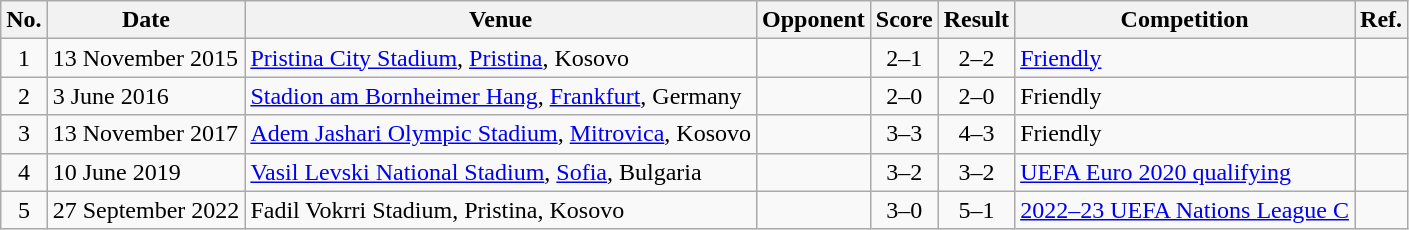<table class="wikitable sortable" style="font-size:100%;">
<tr>
<th>No.</th>
<th>Date</th>
<th>Venue</th>
<th>Opponent</th>
<th>Score</th>
<th>Result</th>
<th>Competition</th>
<th>Ref.</th>
</tr>
<tr>
<td align="center">1</td>
<td>13 November 2015</td>
<td><a href='#'>Pristina City Stadium</a>, <a href='#'>Pristina</a>, Kosovo</td>
<td></td>
<td align="center">2–1</td>
<td align="center">2–2</td>
<td><a href='#'>Friendly</a></td>
<td align="center"></td>
</tr>
<tr>
<td align="center">2</td>
<td>3 June 2016</td>
<td><a href='#'>Stadion am Bornheimer Hang</a>, <a href='#'>Frankfurt</a>, Germany</td>
<td></td>
<td align="center">2–0</td>
<td align="center">2–0</td>
<td>Friendly</td>
<td align="center"></td>
</tr>
<tr>
<td align="center">3</td>
<td>13 November 2017</td>
<td><a href='#'>Adem Jashari Olympic Stadium</a>, <a href='#'>Mitrovica</a>, Kosovo</td>
<td></td>
<td align="center">3–3</td>
<td align="center">4–3</td>
<td>Friendly</td>
<td align="center"></td>
</tr>
<tr>
<td align="center">4</td>
<td>10 June 2019</td>
<td><a href='#'>Vasil Levski National Stadium</a>, <a href='#'>Sofia</a>, Bulgaria</td>
<td></td>
<td align="center">3–2</td>
<td align="center">3–2</td>
<td><a href='#'>UEFA Euro 2020 qualifying</a></td>
<td align="center"></td>
</tr>
<tr>
<td align="center">5</td>
<td>27 September 2022</td>
<td>Fadil Vokrri Stadium, Pristina, Kosovo</td>
<td></td>
<td align="center">3–0</td>
<td align="center">5–1</td>
<td><a href='#'>2022–23 UEFA Nations League C</a></td>
<td align="center"></td>
</tr>
</table>
